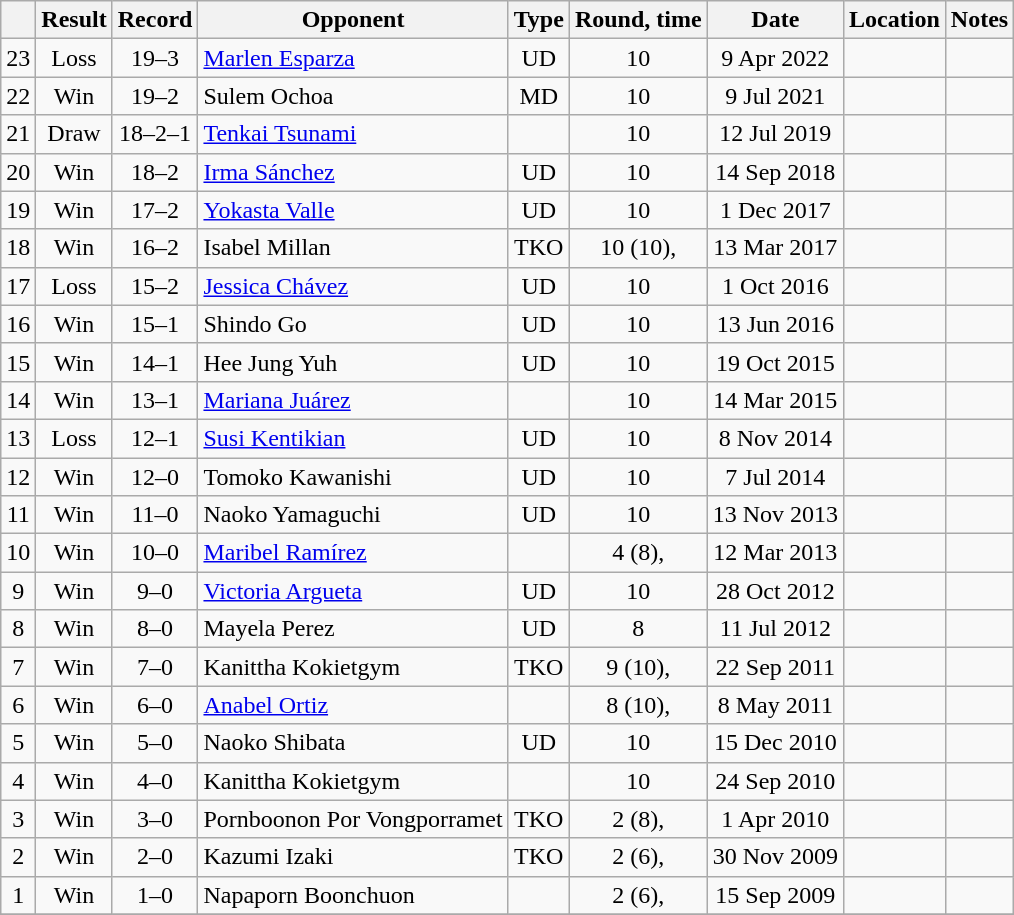<table class="wikitable" style="text-align:center">
<tr>
<th></th>
<th>Result</th>
<th>Record</th>
<th>Opponent</th>
<th>Type</th>
<th>Round, time</th>
<th>Date</th>
<th>Location</th>
<th>Notes</th>
</tr>
<tr>
<td>23</td>
<td>Loss</td>
<td>19–3</td>
<td align=left><a href='#'>Marlen Esparza</a></td>
<td>UD</td>
<td>10</td>
<td>9 Apr 2022</td>
<td align=left></td>
<td align=left></td>
</tr>
<tr>
<td>22</td>
<td>Win</td>
<td>19–2</td>
<td align=left>Sulem Ochoa</td>
<td>MD</td>
<td>10</td>
<td>9 Jul 2021</td>
<td align=left></td>
<td align=left></td>
</tr>
<tr>
<td>21</td>
<td>Draw</td>
<td>18–2–1</td>
<td align=left><a href='#'>Tenkai Tsunami</a></td>
<td></td>
<td>10</td>
<td>12 Jul 2019</td>
<td align=left></td>
<td align=left></td>
</tr>
<tr>
<td>20</td>
<td>Win</td>
<td>18–2</td>
<td align=left><a href='#'>Irma Sánchez</a></td>
<td>UD</td>
<td>10</td>
<td>14 Sep 2018</td>
<td align=left></td>
<td align=left></td>
</tr>
<tr>
<td>19</td>
<td>Win</td>
<td>17–2</td>
<td align=left><a href='#'>Yokasta Valle</a></td>
<td>UD</td>
<td>10</td>
<td>1 Dec 2017</td>
<td align=left></td>
<td align=left></td>
</tr>
<tr>
<td>18</td>
<td>Win</td>
<td>16–2</td>
<td align=left>Isabel Millan</td>
<td>TKO</td>
<td>10 (10), </td>
<td>13 Mar 2017</td>
<td align=left></td>
<td align=left></td>
</tr>
<tr>
<td>17</td>
<td>Loss</td>
<td>15–2</td>
<td align=left><a href='#'>Jessica Chávez</a></td>
<td>UD</td>
<td>10</td>
<td>1 Oct 2016</td>
<td align=left></td>
<td align=left></td>
</tr>
<tr>
<td>16</td>
<td>Win</td>
<td>15–1</td>
<td align=left>Shindo Go</td>
<td>UD</td>
<td>10</td>
<td>13 Jun 2016</td>
<td align=left></td>
<td align=left></td>
</tr>
<tr>
<td>15</td>
<td>Win</td>
<td>14–1</td>
<td align=left>Hee Jung Yuh</td>
<td>UD</td>
<td>10</td>
<td>19 Oct 2015</td>
<td align=left></td>
<td align=left></td>
</tr>
<tr>
<td>14</td>
<td>Win</td>
<td>13–1</td>
<td align=left><a href='#'>Mariana Juárez</a></td>
<td></td>
<td>10</td>
<td>14 Mar 2015</td>
<td align=left></td>
<td></td>
</tr>
<tr>
<td>13</td>
<td>Loss</td>
<td>12–1</td>
<td align=left><a href='#'>Susi Kentikian</a></td>
<td>UD</td>
<td>10</td>
<td>8 Nov 2014</td>
<td align=left></td>
<td align=left></td>
</tr>
<tr>
<td>12</td>
<td>Win</td>
<td>12–0</td>
<td align=left>Tomoko Kawanishi</td>
<td>UD</td>
<td>10</td>
<td>7 Jul 2014</td>
<td align=left></td>
<td align=left></td>
</tr>
<tr>
<td>11</td>
<td>Win</td>
<td>11–0</td>
<td align=left>Naoko Yamaguchi</td>
<td>UD</td>
<td>10</td>
<td>13 Nov 2013</td>
<td align=left></td>
<td align=left></td>
</tr>
<tr>
<td>10</td>
<td>Win</td>
<td>10–0</td>
<td align=left><a href='#'>Maribel Ramírez</a></td>
<td></td>
<td>4 (8), </td>
<td>12 Mar 2013</td>
<td align=left></td>
<td></td>
</tr>
<tr>
<td>9</td>
<td>Win</td>
<td>9–0</td>
<td align=left><a href='#'>Victoria Argueta</a></td>
<td>UD</td>
<td>10</td>
<td>28 Oct 2012</td>
<td align=left></td>
<td align=left></td>
</tr>
<tr>
<td>8</td>
<td>Win</td>
<td>8–0</td>
<td align=left>Mayela Perez</td>
<td>UD</td>
<td>8</td>
<td>11 Jul 2012</td>
<td align=left></td>
<td></td>
</tr>
<tr>
<td>7</td>
<td>Win</td>
<td>7–0</td>
<td align=left>Kanittha Kokietgym</td>
<td>TKO</td>
<td>9 (10), </td>
<td>22 Sep 2011</td>
<td align=left></td>
<td align=left></td>
</tr>
<tr>
<td>6</td>
<td>Win</td>
<td>6–0</td>
<td align=left><a href='#'>Anabel Ortiz</a></td>
<td></td>
<td>8 (10), </td>
<td>8 May 2011</td>
<td align=left></td>
<td align=left></td>
</tr>
<tr>
<td>5</td>
<td>Win</td>
<td>5–0</td>
<td align=left>Naoko Shibata</td>
<td>UD</td>
<td>10</td>
<td>15 Dec 2010</td>
<td align=left></td>
<td align=left></td>
</tr>
<tr>
<td>4</td>
<td>Win</td>
<td>4–0</td>
<td align=left>Kanittha Kokietgym</td>
<td></td>
<td>10</td>
<td>24 Sep 2010</td>
<td align=left></td>
<td align=left></td>
</tr>
<tr>
<td>3</td>
<td>Win</td>
<td>3–0</td>
<td align=left>Pornboonon Por Vongporramet</td>
<td>TKO</td>
<td>2 (8), </td>
<td>1 Apr 2010</td>
<td align=left></td>
<td></td>
</tr>
<tr>
<td>2</td>
<td>Win</td>
<td>2–0</td>
<td align=left>Kazumi Izaki</td>
<td>TKO</td>
<td>2 (6), </td>
<td>30 Nov 2009</td>
<td align=left></td>
<td></td>
</tr>
<tr>
<td>1</td>
<td>Win</td>
<td>1–0</td>
<td align=left>Napaporn Boonchuon</td>
<td></td>
<td>2 (6), </td>
<td>15 Sep 2009</td>
<td align=left></td>
<td></td>
</tr>
<tr>
</tr>
</table>
